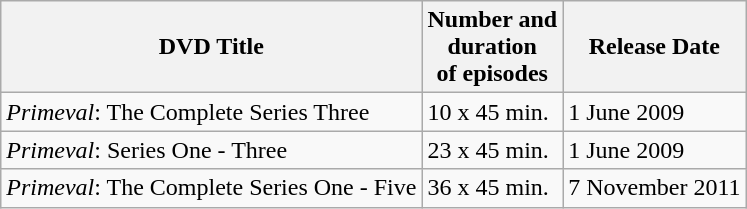<table class="wikitable">
<tr>
<th>DVD Title</th>
<th>Number and<br>duration<br>of episodes</th>
<th>Release Date</th>
</tr>
<tr>
<td><em>Primeval</em>: The Complete Series Three</td>
<td>10 x 45 min.</td>
<td>1 June 2009</td>
</tr>
<tr>
<td><em>Primeval</em>: Series One - Three</td>
<td>23 x 45 min.</td>
<td>1 June 2009</td>
</tr>
<tr>
<td><em>Primeval</em>: The Complete Series One - Five</td>
<td>36 x 45 min.</td>
<td>7 November 2011</td>
</tr>
</table>
